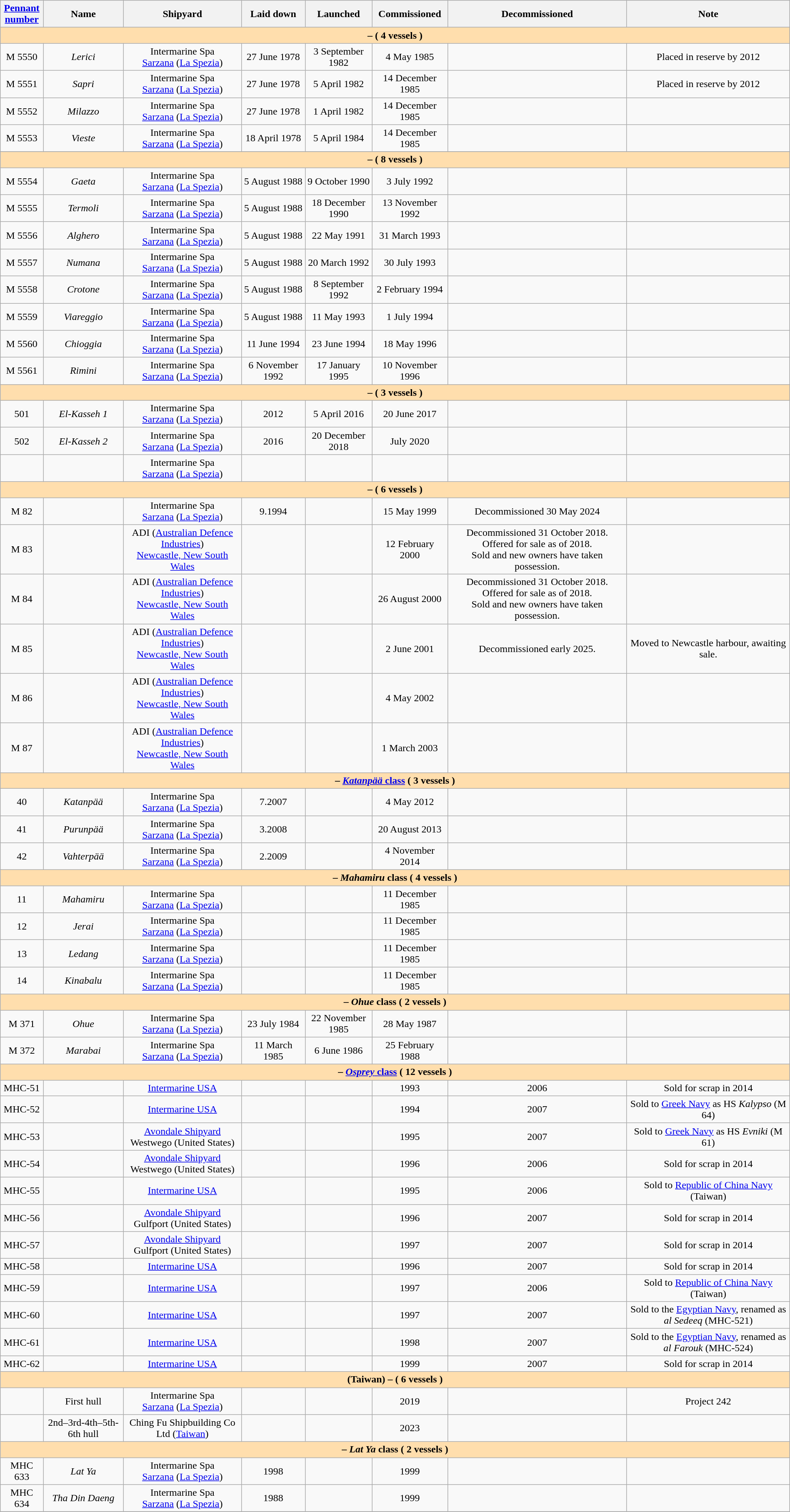<table class="wikitable" style="margin:1em auto; text-align:center;">
<tr>
<th><a href='#'>Pennant<br>number</a></th>
<th>Name</th>
<th>Shipyard</th>
<th>Laid down</th>
<th>Launched</th>
<th>Commissioned</th>
<th>Decommissioned</th>
<th>Note</th>
</tr>
<tr>
<th colspan="8" style="background:#ffdead;"> –  ( 4 vessels )</th>
</tr>
<tr>
<td>M 5550</td>
<td><em>Lerici</em></td>
<td>Intermarine Spa<br><a href='#'>Sarzana</a> (<a href='#'>La Spezia</a>)</td>
<td>27 June 1978</td>
<td>3 September 1982</td>
<td>4 May 1985</td>
<td></td>
<td>Placed in reserve by 2012</td>
</tr>
<tr>
<td>M 5551</td>
<td><em>Sapri</em></td>
<td>Intermarine Spa<br><a href='#'>Sarzana</a> (<a href='#'>La Spezia</a>)</td>
<td>27 June 1978</td>
<td>5 April 1982</td>
<td>14 December 1985</td>
<td></td>
<td>Placed in reserve by 2012</td>
</tr>
<tr>
<td>M 5552</td>
<td><em>Milazzo</em></td>
<td>Intermarine Spa<br><a href='#'>Sarzana</a> (<a href='#'>La Spezia</a>)</td>
<td>27 June 1978</td>
<td>1 April 1982</td>
<td>14 December 1985</td>
<td></td>
<td></td>
</tr>
<tr>
<td>M 5553</td>
<td><em>Vieste</em></td>
<td>Intermarine Spa<br><a href='#'>Sarzana</a> (<a href='#'>La Spezia</a>)</td>
<td>18 April 1978</td>
<td>5 April 1984</td>
<td>14 December 1985</td>
<td></td>
<td></td>
</tr>
<tr>
</tr>
<tr>
<th colspan="8" style="background:#ffdead;"> –  ( 8 vessels )</th>
</tr>
<tr>
<td>M 5554</td>
<td><em>Gaeta</em></td>
<td>Intermarine Spa<br><a href='#'>Sarzana</a> (<a href='#'>La Spezia</a>)</td>
<td>5 August 1988</td>
<td>9 October 1990</td>
<td>3 July 1992</td>
<td></td>
<td></td>
</tr>
<tr>
<td>M 5555</td>
<td><em>Termoli</em></td>
<td>Intermarine Spa<br><a href='#'>Sarzana</a> (<a href='#'>La Spezia</a>)</td>
<td>5 August 1988</td>
<td>18 December 1990</td>
<td>13 November 1992</td>
<td></td>
<td></td>
</tr>
<tr>
<td>M 5556</td>
<td><em>Alghero</em></td>
<td>Intermarine Spa<br><a href='#'>Sarzana</a> (<a href='#'>La Spezia</a>)</td>
<td>5 August 1988</td>
<td>22 May 1991</td>
<td>31 March 1993</td>
<td></td>
<td></td>
</tr>
<tr>
<td>M 5557</td>
<td><em>Numana</em></td>
<td>Intermarine Spa<br><a href='#'>Sarzana</a> (<a href='#'>La Spezia</a>)</td>
<td>5 August 1988</td>
<td>20 March 1992</td>
<td>30 July 1993</td>
<td></td>
<td></td>
</tr>
<tr>
<td>M 5558</td>
<td><em>Crotone</em></td>
<td>Intermarine Spa<br><a href='#'>Sarzana</a> (<a href='#'>La Spezia</a>)</td>
<td>5 August 1988</td>
<td>8 September 1992</td>
<td>2 February 1994</td>
<td></td>
<td></td>
</tr>
<tr>
<td>M 5559</td>
<td><em>Viareggio</em></td>
<td>Intermarine Spa<br><a href='#'>Sarzana</a> (<a href='#'>La Spezia</a>)</td>
<td>5 August 1988</td>
<td>11 May 1993</td>
<td>1 July 1994</td>
<td></td>
<td></td>
</tr>
<tr>
<td>M 5560</td>
<td><em>Chioggia</em></td>
<td>Intermarine Spa<br><a href='#'>Sarzana</a> (<a href='#'>La Spezia</a>)</td>
<td>11 June 1994</td>
<td>23 June 1994</td>
<td>18 May 1996</td>
<td></td>
<td></td>
</tr>
<tr>
<td>M 5561</td>
<td><em>Rimini</em></td>
<td>Intermarine Spa<br><a href='#'>Sarzana</a> (<a href='#'>La Spezia</a>)</td>
<td>6 November 1992</td>
<td>17 January 1995</td>
<td>10 November 1996</td>
<td></td>
<td></td>
</tr>
<tr>
<th colspan="8" style="background:#ffdead;"> – ( 3 vessels )</th>
</tr>
<tr>
<td>501</td>
<td><em>El-Kasseh 1</em></td>
<td>Intermarine Spa<br><a href='#'>Sarzana</a> (<a href='#'>La Spezia</a>)</td>
<td>2012</td>
<td>5 April 2016</td>
<td>20 June 2017</td>
<td></td>
<td></td>
</tr>
<tr>
<td>502</td>
<td><em>El-Kasseh 2</em></td>
<td>Intermarine Spa<br><a href='#'>Sarzana</a> (<a href='#'>La Spezia</a>)</td>
<td>2016</td>
<td>20 December 2018</td>
<td>July 2020</td>
<td></td>
<td></td>
</tr>
<tr>
<td></td>
<td></td>
<td>Intermarine Spa<br><a href='#'>Sarzana</a> (<a href='#'>La Spezia</a>)</td>
<td></td>
<td></td>
<td></td>
<td></td>
<td></td>
</tr>
<tr>
<th colspan="8" style="background:#ffdead;"> –  ( 6 vessels )</th>
</tr>
<tr>
<td>M 82</td>
<td></td>
<td>Intermarine Spa<br><a href='#'>Sarzana</a> (<a href='#'>La Spezia</a>)</td>
<td>9.1994</td>
<td></td>
<td>15 May 1999</td>
<td>Decommissioned 30 May 2024</td>
<td></td>
</tr>
<tr>
<td>M 83</td>
<td></td>
<td>ADI (<a href='#'>Australian Defence Industries</a>)<br><a href='#'>Newcastle, New South Wales</a></td>
<td></td>
<td></td>
<td>12 February 2000</td>
<td>Decommissioned 31 October 2018. Offered for sale as of 2018.<br>Sold and new owners have taken possession.</td>
<td></td>
</tr>
<tr>
<td>M 84</td>
<td></td>
<td>ADI (<a href='#'>Australian Defence Industries</a>)<br><a href='#'>Newcastle, New South Wales</a></td>
<td></td>
<td></td>
<td>26 August 2000</td>
<td>Decommissioned 31 October 2018. Offered for sale as of 2018.<br>Sold and new owners have taken possession.</td>
<td></td>
</tr>
<tr>
<td>M 85</td>
<td></td>
<td>ADI (<a href='#'>Australian Defence Industries</a>)<br><a href='#'>Newcastle, New South Wales</a></td>
<td></td>
<td></td>
<td>2 June 2001</td>
<td>Decommissioned early 2025.</td>
<td>Moved to Newcastle harbour, awaiting sale.</td>
</tr>
<tr>
<td>M 86</td>
<td></td>
<td>ADI (<a href='#'>Australian Defence Industries</a>)<br><a href='#'>Newcastle, New South Wales</a></td>
<td></td>
<td></td>
<td>4 May 2002</td>
<td></td>
<td></td>
</tr>
<tr>
<td>M 87</td>
<td></td>
<td>ADI (<a href='#'>Australian Defence Industries</a>)<br><a href='#'>Newcastle, New South Wales</a></td>
<td></td>
<td></td>
<td>1 March 2003</td>
<td></td>
<td></td>
</tr>
<tr>
<th colspan="8" style="background:#ffdead;"> – <a href='#'><em>Katanpää</em> class</a> ( 3 vessels )</th>
</tr>
<tr>
<td>40</td>
<td><em>Katanpää</em></td>
<td>Intermarine Spa<br><a href='#'>Sarzana</a> (<a href='#'>La Spezia</a>)</td>
<td>7.2007</td>
<td></td>
<td>4 May 2012</td>
<td></td>
<td></td>
</tr>
<tr>
<td>41</td>
<td><em>Purunpää</em></td>
<td>Intermarine Spa<br><a href='#'>Sarzana</a> (<a href='#'>La Spezia</a>)</td>
<td>3.2008</td>
<td></td>
<td>20 August 2013</td>
<td></td>
<td></td>
</tr>
<tr>
<td>42</td>
<td><em>Vahterpää</em></td>
<td>Intermarine Spa<br><a href='#'>Sarzana</a> (<a href='#'>La Spezia</a>)</td>
<td>2.2009</td>
<td></td>
<td>4 November 2014</td>
<td></td>
<td></td>
</tr>
<tr>
<th colspan="8" style="background:#ffdead;"> – <em>Mahamiru</em> class ( 4 vessels )</th>
</tr>
<tr>
<td>11</td>
<td><em>Mahamiru</em></td>
<td>Intermarine Spa<br><a href='#'>Sarzana</a> (<a href='#'>La Spezia</a>)</td>
<td></td>
<td></td>
<td>11 December 1985</td>
<td></td>
<td></td>
</tr>
<tr>
<td>12</td>
<td><em>Jerai</em></td>
<td>Intermarine Spa<br><a href='#'>Sarzana</a> (<a href='#'>La Spezia</a>)</td>
<td></td>
<td></td>
<td>11 December 1985</td>
<td></td>
<td></td>
</tr>
<tr>
<td>13</td>
<td><em>Ledang</em></td>
<td>Intermarine Spa<br><a href='#'>Sarzana</a> (<a href='#'>La Spezia</a>)</td>
<td></td>
<td></td>
<td>11 December 1985</td>
<td></td>
<td></td>
</tr>
<tr>
<td>14</td>
<td><em>Kinabalu</em></td>
<td>Intermarine Spa<br><a href='#'>Sarzana</a> (<a href='#'>La Spezia</a>)</td>
<td></td>
<td></td>
<td>11 December 1985</td>
<td></td>
<td></td>
</tr>
<tr>
<th colspan="8" style="background:#ffdead;"> – <em>Ohue</em> class ( 2 vessels )</th>
</tr>
<tr>
<td>M 371</td>
<td><em>Ohue</em></td>
<td>Intermarine Spa<br><a href='#'>Sarzana</a> (<a href='#'>La Spezia</a>)</td>
<td>23 July 1984</td>
<td>22 November 1985</td>
<td>28 May 1987</td>
<td></td>
<td></td>
</tr>
<tr>
<td>M 372</td>
<td><em>Marabai</em></td>
<td>Intermarine Spa<br><a href='#'>Sarzana</a> (<a href='#'>La Spezia</a>)</td>
<td>11 March 1985</td>
<td>6 June 1986</td>
<td>25 February 1988</td>
<td></td>
<td></td>
</tr>
<tr>
<th colspan="8" style="background:#ffdead;"> – <a href='#'><em>Osprey</em> class</a> ( 12 vessels )</th>
</tr>
<tr>
<td>MHC-51</td>
<td></td>
<td><a href='#'>Intermarine USA</a></td>
<td></td>
<td></td>
<td>1993</td>
<td>2006</td>
<td>Sold for scrap in 2014</td>
</tr>
<tr>
<td>MHC-52</td>
<td></td>
<td><a href='#'>Intermarine USA</a></td>
<td></td>
<td></td>
<td>1994</td>
<td>2007</td>
<td>Sold to <a href='#'>Greek Navy</a> as HS <em>Kalypso</em> (M 64)</td>
</tr>
<tr>
<td>MHC-53</td>
<td></td>
<td><a href='#'>Avondale Shipyard</a><br>Westwego (United States)</td>
<td></td>
<td></td>
<td>1995</td>
<td>2007</td>
<td>Sold to <a href='#'>Greek Navy</a> as HS <em>Evniki</em> (M 61)</td>
</tr>
<tr>
<td>MHC-54</td>
<td></td>
<td><a href='#'>Avondale Shipyard</a><br>Westwego (United States)</td>
<td></td>
<td></td>
<td>1996</td>
<td>2006</td>
<td>Sold for scrap in 2014</td>
</tr>
<tr>
<td>MHC-55</td>
<td></td>
<td><a href='#'>Intermarine USA</a></td>
<td></td>
<td></td>
<td>1995</td>
<td>2006</td>
<td>Sold to <a href='#'>Republic of China Navy</a> (Taiwan)</td>
</tr>
<tr>
<td>MHC-56</td>
<td></td>
<td><a href='#'>Avondale Shipyard</a><br>Gulfport (United States)</td>
<td></td>
<td></td>
<td>1996</td>
<td>2007</td>
<td>Sold for scrap in 2014</td>
</tr>
<tr>
<td>MHC-57</td>
<td></td>
<td><a href='#'>Avondale Shipyard</a><br>Gulfport (United States)</td>
<td></td>
<td></td>
<td>1997</td>
<td>2007</td>
<td>Sold for scrap in 2014</td>
</tr>
<tr>
<td>MHC-58</td>
<td></td>
<td><a href='#'>Intermarine USA</a></td>
<td></td>
<td></td>
<td>1996</td>
<td>2007</td>
<td>Sold for scrap in 2014</td>
</tr>
<tr>
<td>MHC-59</td>
<td></td>
<td><a href='#'>Intermarine USA</a></td>
<td></td>
<td></td>
<td>1997</td>
<td>2006</td>
<td>Sold to <a href='#'>Republic of China Navy</a> (Taiwan)</td>
</tr>
<tr>
<td>MHC-60</td>
<td></td>
<td><a href='#'>Intermarine USA</a></td>
<td></td>
<td></td>
<td>1997</td>
<td>2007</td>
<td>Sold to the <a href='#'>Egyptian Navy</a>, renamed as <em>al Sedeeq</em> (MHC-521)</td>
</tr>
<tr>
<td>MHC-61</td>
<td></td>
<td><a href='#'>Intermarine USA</a></td>
<td></td>
<td></td>
<td>1998</td>
<td>2007</td>
<td>Sold to the <a href='#'>Egyptian Navy</a>, renamed as <em>al Farouk</em> (MHC-524)</td>
</tr>
<tr>
<td>MHC-62</td>
<td></td>
<td><a href='#'>Intermarine USA</a></td>
<td></td>
<td></td>
<td>1999</td>
<td>2007</td>
<td>Sold for scrap in 2014</td>
</tr>
<tr>
<th colspan="8" style="background:#ffdead;"> (Taiwan) – ( 6 vessels )</th>
</tr>
<tr>
<td></td>
<td>First hull</td>
<td>Intermarine Spa<br><a href='#'>Sarzana</a> (<a href='#'>La Spezia</a>)</td>
<td></td>
<td></td>
<td>2019</td>
<td></td>
<td>Project 242</td>
</tr>
<tr>
<td></td>
<td>2nd–3rd-4th–5th-6th hull</td>
<td>Ching Fu Shipbuilding Co Ltd (<a href='#'>Taiwan</a>)</td>
<td></td>
<td></td>
<td>2023</td>
<td></td>
<td></td>
</tr>
<tr>
<th colspan="8" style="background:#ffdead;"> – <em>Lat Ya</em> class ( 2 vessels )</th>
</tr>
<tr>
<td>MHC 633</td>
<td><em>Lat Ya</em></td>
<td>Intermarine Spa<br><a href='#'>Sarzana</a> (<a href='#'>La Spezia</a>)</td>
<td>1998</td>
<td></td>
<td>1999</td>
<td></td>
<td></td>
</tr>
<tr>
<td>MHC 634</td>
<td><em>Tha Din Daeng</em></td>
<td>Intermarine Spa<br><a href='#'>Sarzana</a> (<a href='#'>La Spezia</a>)</td>
<td>1988</td>
<td></td>
<td>1999</td>
<td></td>
<td></td>
</tr>
<tr>
</tr>
</table>
